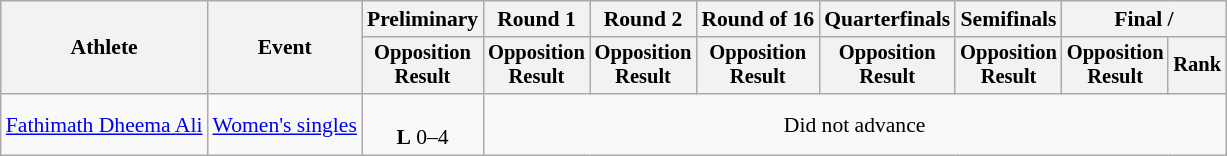<table class=wikitable style=font-size:90%;text-align:center>
<tr>
<th rowspan=2>Athlete</th>
<th rowspan=2>Event</th>
<th>Preliminary</th>
<th>Round 1</th>
<th>Round 2</th>
<th>Round of 16</th>
<th>Quarterfinals</th>
<th>Semifinals</th>
<th colspan=2>Final / </th>
</tr>
<tr style=font-size:95%>
<th>Opposition<br>Result</th>
<th>Opposition<br>Result</th>
<th>Opposition<br>Result</th>
<th>Opposition<br>Result</th>
<th>Opposition<br>Result</th>
<th>Opposition<br>Result</th>
<th>Opposition<br>Result</th>
<th>Rank</th>
</tr>
<tr>
<td align=left><a href='#'>Fathimath Dheema Ali</a></td>
<td align=left><a href='#'>Women's singles</a></td>
<td><br><strong>L</strong> 0–4</td>
<td colspan=7>Did not advance</td>
</tr>
</table>
